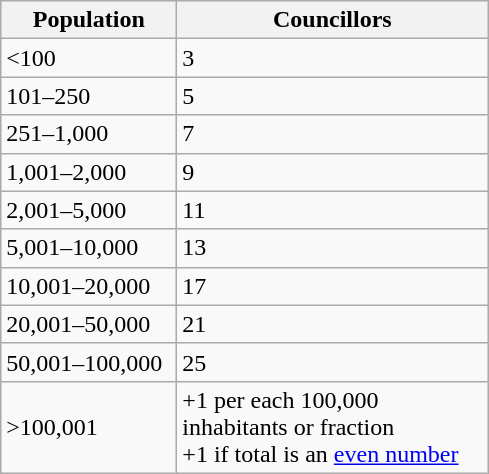<table class="wikitable" style="text-align:left;">
<tr>
<th width="110">Population</th>
<th width="200">Councillors</th>
</tr>
<tr>
<td><100</td>
<td>3</td>
</tr>
<tr>
<td>101–250</td>
<td>5</td>
</tr>
<tr>
<td>251–1,000</td>
<td>7</td>
</tr>
<tr>
<td>1,001–2,000</td>
<td>9</td>
</tr>
<tr>
<td>2,001–5,000</td>
<td>11</td>
</tr>
<tr>
<td>5,001–10,000</td>
<td>13</td>
</tr>
<tr>
<td>10,001–20,000</td>
<td>17</td>
</tr>
<tr>
<td>20,001–50,000</td>
<td>21</td>
</tr>
<tr>
<td>50,001–100,000</td>
<td>25</td>
</tr>
<tr>
<td>>100,001</td>
<td>+1 per each 100,000 inhabitants or fraction<br>+1 if total is an <a href='#'>even number</a></td>
</tr>
</table>
